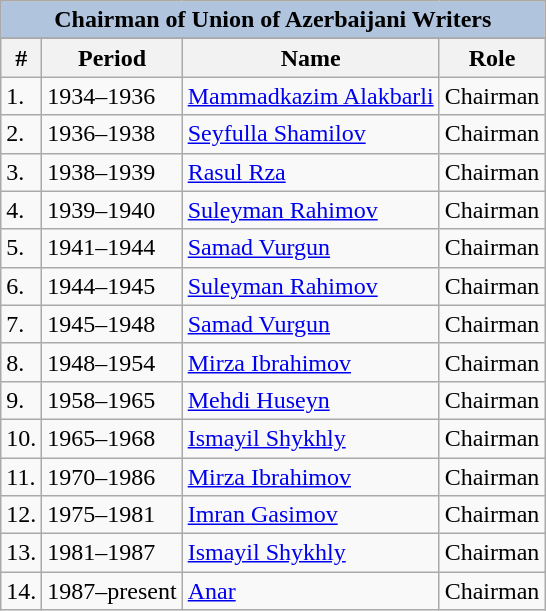<table class="wikitable">
<tr>
<th colspan="6" style="background: LightSteelBlue;">Chairman of Union of Azerbaijani Writers</th>
</tr>
<tr bgcolor="#CCCCCC" align="center">
</tr>
<tr>
<th>#</th>
<th>Period</th>
<th>Name</th>
<th>Role</th>
</tr>
<tr>
<td>1.</td>
<td>1934–1936</td>
<td><a href='#'>Mammadkazim Alakbarli</a></td>
<td>Chairman</td>
</tr>
<tr>
<td>2.</td>
<td>1936–1938</td>
<td><a href='#'>Seyfulla Shamilov</a></td>
<td>Chairman</td>
</tr>
<tr>
<td>3.</td>
<td>1938–1939</td>
<td><a href='#'>Rasul Rza</a></td>
<td>Chairman</td>
</tr>
<tr>
<td>4.</td>
<td>1939–1940</td>
<td><a href='#'>Suleyman Rahimov</a></td>
<td>Chairman</td>
</tr>
<tr>
<td>5.</td>
<td>1941–1944</td>
<td><a href='#'>Samad Vurgun</a></td>
<td>Chairman</td>
</tr>
<tr>
<td>6.</td>
<td>1944–1945</td>
<td><a href='#'>Suleyman Rahimov</a></td>
<td>Chairman</td>
</tr>
<tr>
<td>7.</td>
<td>1945–1948</td>
<td><a href='#'>Samad Vurgun</a></td>
<td>Chairman</td>
</tr>
<tr>
<td>8.</td>
<td>1948–1954</td>
<td><a href='#'>Mirza Ibrahimov</a></td>
<td>Chairman</td>
</tr>
<tr>
<td>9.</td>
<td>1958–1965</td>
<td><a href='#'>Mehdi Huseyn</a></td>
<td>Chairman</td>
</tr>
<tr>
<td>10.</td>
<td>1965–1968</td>
<td><a href='#'>Ismayil Shykhly</a></td>
<td>Chairman</td>
</tr>
<tr>
<td>11.</td>
<td>1970–1986</td>
<td><a href='#'>Mirza Ibrahimov</a></td>
<td>Chairman</td>
</tr>
<tr>
<td>12.</td>
<td>1975–1981</td>
<td><a href='#'>Imran Gasimov</a></td>
<td>Chairman</td>
</tr>
<tr>
<td>13.</td>
<td>1981–1987</td>
<td><a href='#'>Ismayil Shykhly</a></td>
<td>Chairman</td>
</tr>
<tr>
<td>14.</td>
<td>1987–present</td>
<td><a href='#'>Anar</a></td>
<td>Chairman</td>
</tr>
</table>
